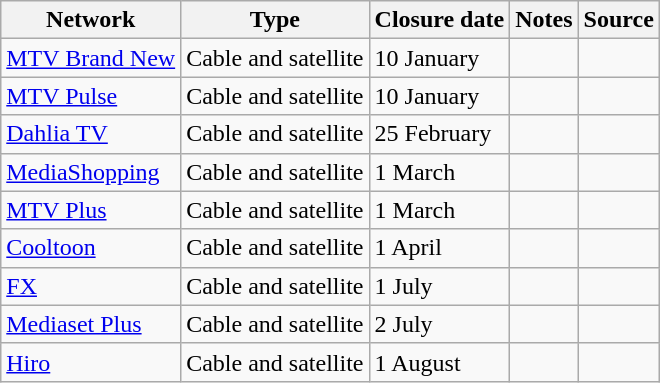<table class="wikitable sortable">
<tr>
<th>Network</th>
<th>Type</th>
<th>Closure date</th>
<th>Notes</th>
<th>Source</th>
</tr>
<tr>
<td><a href='#'>MTV Brand New</a></td>
<td>Cable and satellite</td>
<td>10 January</td>
<td></td>
<td></td>
</tr>
<tr>
<td><a href='#'>MTV Pulse</a></td>
<td>Cable and satellite</td>
<td>10 January</td>
<td></td>
<td></td>
</tr>
<tr>
<td><a href='#'>Dahlia TV</a></td>
<td>Cable and satellite</td>
<td>25 February</td>
<td></td>
<td></td>
</tr>
<tr>
<td><a href='#'>MediaShopping</a></td>
<td>Cable and satellite</td>
<td>1 March</td>
<td></td>
<td></td>
</tr>
<tr>
<td><a href='#'>MTV Plus</a></td>
<td>Cable and satellite</td>
<td>1 March</td>
<td></td>
<td></td>
</tr>
<tr>
<td><a href='#'>Cooltoon</a></td>
<td>Cable and satellite</td>
<td>1 April</td>
<td></td>
<td></td>
</tr>
<tr>
<td><a href='#'>FX</a></td>
<td>Cable and satellite</td>
<td>1 July</td>
<td></td>
<td></td>
</tr>
<tr>
<td><a href='#'>Mediaset Plus</a></td>
<td>Cable and satellite</td>
<td>2 July</td>
<td></td>
<td></td>
</tr>
<tr>
<td><a href='#'>Hiro</a></td>
<td>Cable and satellite</td>
<td>1 August</td>
<td></td>
<td></td>
</tr>
</table>
